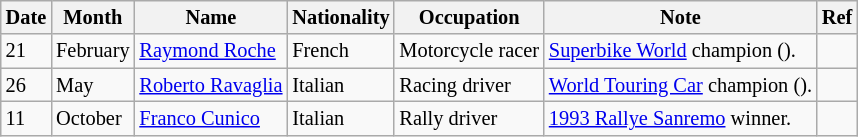<table class="wikitable" style="font-size:85%;">
<tr>
<th>Date</th>
<th>Month</th>
<th>Name</th>
<th>Nationality</th>
<th>Occupation</th>
<th>Note</th>
<th>Ref</th>
</tr>
<tr>
<td>21</td>
<td>February</td>
<td><a href='#'>Raymond Roche</a></td>
<td>French</td>
<td>Motorcycle racer</td>
<td><a href='#'>Superbike World</a> champion ().</td>
<td></td>
</tr>
<tr>
<td>26</td>
<td>May</td>
<td><a href='#'>Roberto Ravaglia</a></td>
<td>Italian</td>
<td>Racing driver</td>
<td><a href='#'>World Touring Car</a> champion ().</td>
<td></td>
</tr>
<tr>
<td>11</td>
<td>October</td>
<td><a href='#'>Franco Cunico</a></td>
<td>Italian</td>
<td>Rally driver</td>
<td><a href='#'>1993 Rallye Sanremo</a> winner.</td>
<td></td>
</tr>
</table>
